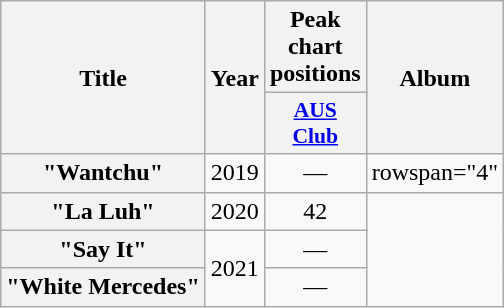<table class="wikitable plainrowheaders" style="text-align:center;">
<tr>
<th scope="col" rowspan="2">Title</th>
<th scope="col" rowspan="2">Year</th>
<th scope="col" colspan="1">Peak chart positions</th>
<th scope="col" rowspan="2">Album</th>
</tr>
<tr>
<th scope="col" style="width:3em;font-size:90%;"><a href='#'>AUS<br>Club</a><br></th>
</tr>
<tr>
<th scope="row">"Wantchu"</th>
<td>2019</td>
<td>—</td>
<td>rowspan="4" </td>
</tr>
<tr>
<th scope="row">"La Luh"</th>
<td>2020</td>
<td>42</td>
</tr>
<tr>
<th scope="row">"Say It"<br></th>
<td rowspan="2">2021</td>
<td>—</td>
</tr>
<tr>
<th scope="row">"White Mercedes"</th>
<td>—</td>
</tr>
</table>
